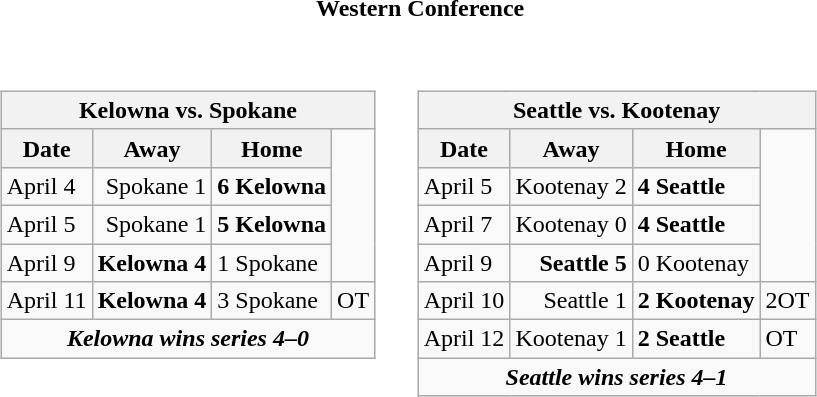<table cellspacing="10">
<tr>
<th colspan="2">Western Conference</th>
</tr>
<tr>
<td valign="top"><br><table class="wikitable">
<tr>
<th bgcolor="#DDDDDD" colspan="4">Kelowna vs. Spokane</th>
</tr>
<tr>
<th>Date</th>
<th>Away</th>
<th>Home</th>
</tr>
<tr>
<td>April 4</td>
<td align="right">Spokane 1</td>
<td><strong>6 Kelowna</strong></td>
</tr>
<tr>
<td>April 5</td>
<td align="right">Spokane 1</td>
<td><strong>5 Kelowna</strong></td>
</tr>
<tr>
<td>April 9</td>
<td align="right"><strong>Kelowna 4</strong></td>
<td>1 Spokane</td>
</tr>
<tr>
<td>April 11</td>
<td align="right"><strong>Kelowna 4</strong></td>
<td>3 Spokane</td>
<td>OT</td>
</tr>
<tr align="center">
<td colspan="4"><strong><em>Kelowna wins series 4–0</em></strong></td>
</tr>
</table>
</td>
<td valign="top"><br><table class="wikitable">
<tr>
<th bgcolor="#DDDDDD" colspan="4">Seattle vs. Kootenay</th>
</tr>
<tr>
<th>Date</th>
<th>Away</th>
<th>Home</th>
</tr>
<tr>
<td>April 5</td>
<td align="right">Kootenay 2</td>
<td><strong>4 Seattle</strong></td>
</tr>
<tr>
<td>April 7</td>
<td align="right">Kootenay 0</td>
<td><strong>4 Seattle</strong></td>
</tr>
<tr>
<td>April 9</td>
<td align="right"><strong>Seattle 5</strong></td>
<td>0 Kootenay</td>
</tr>
<tr>
<td>April 10</td>
<td align="right">Seattle 1</td>
<td><strong>2 Kootenay</strong></td>
<td>2OT</td>
</tr>
<tr>
<td>April 12</td>
<td align="right">Kootenay 1</td>
<td><strong>2 Seattle</strong></td>
<td>OT</td>
</tr>
<tr align="center">
<td colspan="4"><strong><em>Seattle wins series 4–1</em></strong></td>
</tr>
</table>
</td>
</tr>
</table>
